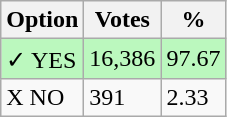<table class="wikitable">
<tr>
<th>Option</th>
<th>Votes</th>
<th>%</th>
</tr>
<tr>
<td style=background:#bbf8be>✓ YES</td>
<td style=background:#bbf8be>16,386</td>
<td style=background:#bbf8be>97.67</td>
</tr>
<tr>
<td>X NO</td>
<td>391</td>
<td>2.33</td>
</tr>
</table>
